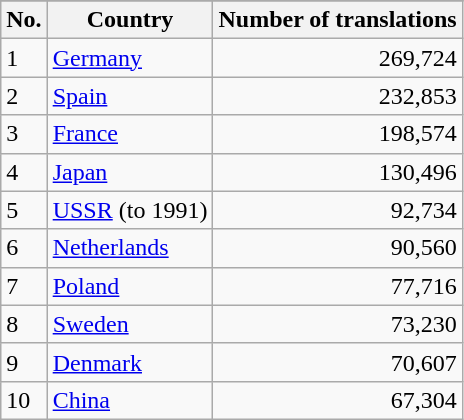<table class="wikitable">
<tr>
</tr>
<tr>
<th>No.</th>
<th>Country</th>
<th>Number of translations</th>
</tr>
<tr>
<td>1</td>
<td><a href='#'>Germany</a></td>
<td style="text-align: right;">269,724</td>
</tr>
<tr>
<td>2</td>
<td><a href='#'>Spain</a></td>
<td style="text-align: right;">232,853</td>
</tr>
<tr>
<td>3</td>
<td><a href='#'>France</a></td>
<td style="text-align: right;">198,574</td>
</tr>
<tr>
<td>4</td>
<td><a href='#'>Japan</a></td>
<td style="text-align: right;">130,496</td>
</tr>
<tr>
<td>5</td>
<td><a href='#'>USSR</a> (to 1991)</td>
<td style="text-align: right;">92,734</td>
</tr>
<tr>
<td>6</td>
<td><a href='#'>Netherlands</a></td>
<td style="text-align: right;">90,560</td>
</tr>
<tr>
<td>7</td>
<td><a href='#'>Poland</a></td>
<td style="text-align: right;">77,716</td>
</tr>
<tr>
<td>8</td>
<td><a href='#'>Sweden</a></td>
<td style="text-align: right;">73,230</td>
</tr>
<tr>
<td>9</td>
<td><a href='#'>Denmark</a></td>
<td style="text-align: right;">70,607</td>
</tr>
<tr>
<td>10</td>
<td><a href='#'>China</a></td>
<td style="text-align: right;">67,304</td>
</tr>
</table>
